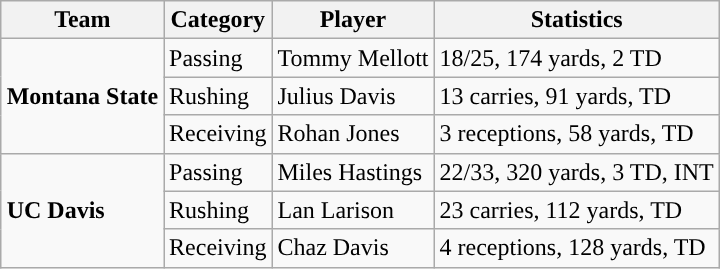<table class="wikitable" style="float: right;">
<tr>
<th>Team</th>
<th>Category</th>
<th>Player</th>
<th>Statistics</th>
</tr>
<tr>
<td rowspan=3><strong>Montana State</strong></td>
<td>Passing</td>
<td>Tommy Mellott</td>
<td>18/25, 174 yards, 2 TD</td>
</tr>
<tr>
<td>Rushing</td>
<td>Julius Davis</td>
<td>13 carries, 91 yards, TD</td>
</tr>
<tr>
<td>Receiving</td>
<td>Rohan Jones</td>
<td>3 receptions, 58 yards, TD</td>
</tr>
<tr>
<td rowspan=3><strong>UC Davis</strong></td>
<td>Passing</td>
<td>Miles Hastings</td>
<td>22/33, 320 yards, 3 TD, INT</td>
</tr>
<tr>
<td>Rushing</td>
<td>Lan Larison</td>
<td>23 carries, 112 yards, TD</td>
</tr>
<tr>
<td>Receiving</td>
<td>Chaz Davis</td>
<td>4 receptions, 128 yards, TD</td>
</tr>
</table>
